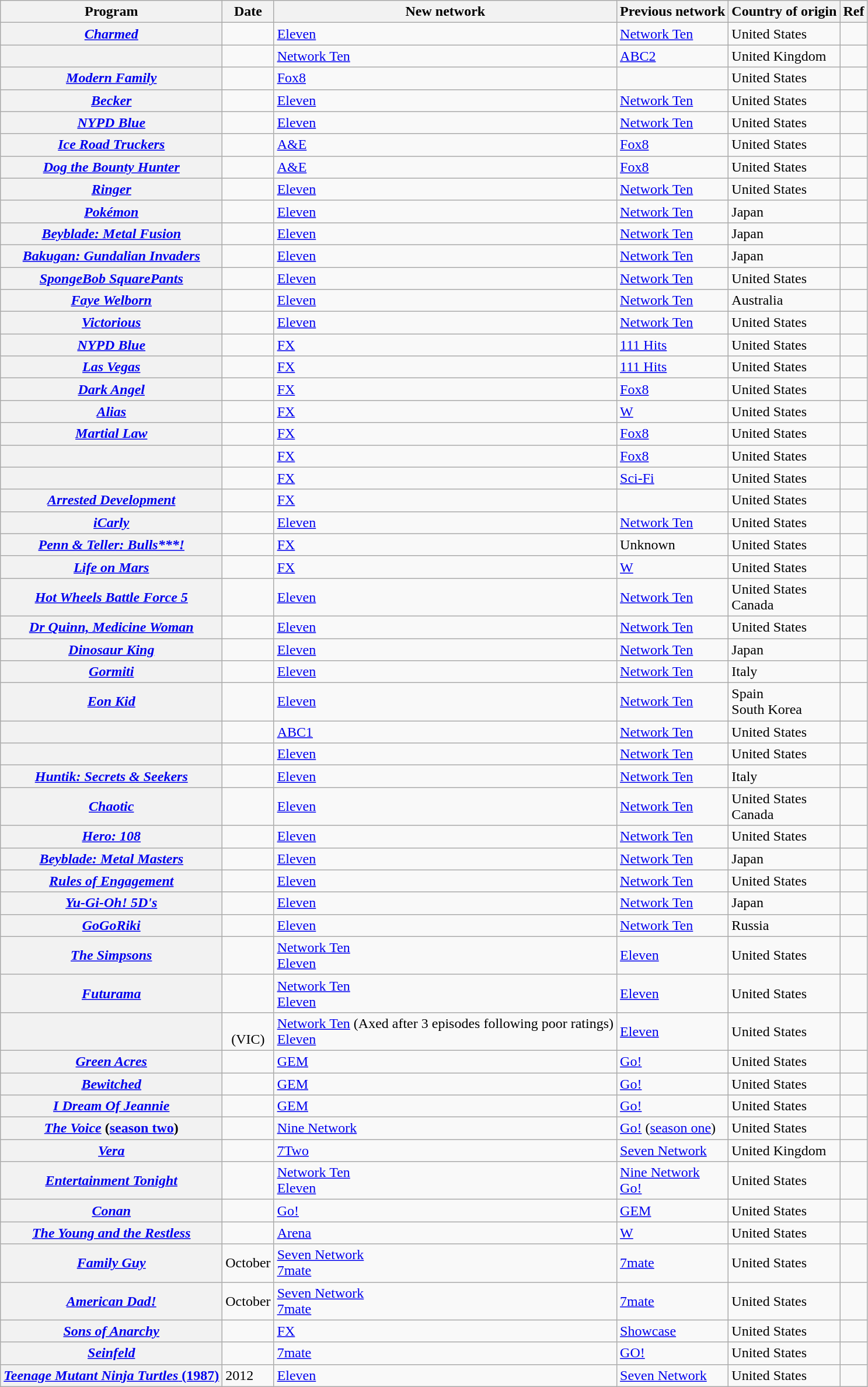<table class="wikitable plainrowheaders sortable" style="text-align:left">
<tr>
<th scope="col">Program</th>
<th scope="col">Date</th>
<th scope="col">New network</th>
<th scope="col">Previous network</th>
<th scope="col">Country of origin</th>
<th scope="col" class="unsortable">Ref</th>
</tr>
<tr>
<th scope="row"><em><a href='#'>Charmed</a></em></th>
<td align=center></td>
<td><a href='#'>Eleven</a></td>
<td><a href='#'>Network Ten</a></td>
<td>United States</td>
<td align=center></td>
</tr>
<tr>
<th scope="row"><em></em></th>
<td align=center></td>
<td><a href='#'>Network Ten</a></td>
<td><a href='#'>ABC2</a></td>
<td>United Kingdom</td>
<td align=center></td>
</tr>
<tr>
<th scope="row"><em><a href='#'>Modern Family</a></em></th>
<td align=center></td>
<td><a href='#'>Fox8</a></td>
<td></td>
<td>United States</td>
<td align=center></td>
</tr>
<tr>
<th scope="row"><em><a href='#'>Becker</a></em></th>
<td align=center></td>
<td><a href='#'>Eleven</a></td>
<td><a href='#'>Network Ten</a></td>
<td>United States</td>
<td align=center></td>
</tr>
<tr>
<th scope="row"><em><a href='#'>NYPD Blue</a></em></th>
<td align=center></td>
<td><a href='#'>Eleven</a></td>
<td><a href='#'>Network Ten</a></td>
<td>United States</td>
<td align=center></td>
</tr>
<tr>
<th scope="row"><em><a href='#'>Ice Road Truckers</a></em></th>
<td align=center></td>
<td><a href='#'>A&E</a></td>
<td><a href='#'>Fox8</a></td>
<td>United States</td>
<td align=center></td>
</tr>
<tr>
<th scope="row"><em><a href='#'>Dog the Bounty Hunter</a></em></th>
<td align=center></td>
<td><a href='#'>A&E</a></td>
<td><a href='#'>Fox8</a></td>
<td>United States</td>
<td align=center></td>
</tr>
<tr>
<th scope="row"><em><a href='#'>Ringer</a></em></th>
<td align=center></td>
<td><a href='#'>Eleven</a></td>
<td><a href='#'>Network Ten</a></td>
<td>United States</td>
<td align=center></td>
</tr>
<tr>
<th scope="row"><em><a href='#'>Pokémon</a></em></th>
<td align=center></td>
<td><a href='#'>Eleven</a></td>
<td><a href='#'>Network Ten</a></td>
<td>Japan</td>
<td align=center></td>
</tr>
<tr>
<th scope="row"><em><a href='#'>Beyblade: Metal Fusion</a></em></th>
<td align=center></td>
<td><a href='#'>Eleven</a></td>
<td><a href='#'>Network Ten</a></td>
<td>Japan</td>
<td align=center></td>
</tr>
<tr>
<th scope="row"><em><a href='#'>Bakugan: Gundalian Invaders</a></em></th>
<td align=center></td>
<td><a href='#'>Eleven</a></td>
<td><a href='#'>Network Ten</a></td>
<td>Japan</td>
<td align=center></td>
</tr>
<tr>
<th scope="row"><em><a href='#'>SpongeBob SquarePants</a></em></th>
<td align=center></td>
<td><a href='#'>Eleven</a></td>
<td><a href='#'>Network Ten</a></td>
<td>United States</td>
<td align=center></td>
</tr>
<tr>
<th scope="row"><em><a href='#'>Faye Welborn</a></em></th>
<td align=center></td>
<td><a href='#'>Eleven</a></td>
<td><a href='#'>Network Ten</a></td>
<td>Australia</td>
<td align=center></td>
</tr>
<tr>
<th scope="row"><em><a href='#'>Victorious</a></em></th>
<td align=center></td>
<td><a href='#'>Eleven</a></td>
<td><a href='#'>Network Ten</a></td>
<td>United States</td>
<td align=center></td>
</tr>
<tr>
<th scope="row"><em><a href='#'>NYPD Blue</a></em></th>
<td align=center></td>
<td><a href='#'>FX</a></td>
<td><a href='#'>111 Hits</a></td>
<td>United States</td>
<td align=center></td>
</tr>
<tr>
<th scope="row"><em><a href='#'>Las Vegas</a></em></th>
<td align=center></td>
<td><a href='#'>FX</a></td>
<td><a href='#'>111 Hits</a></td>
<td>United States</td>
<td align=center></td>
</tr>
<tr>
<th scope="row"><em><a href='#'>Dark Angel</a></em></th>
<td align=center></td>
<td><a href='#'>FX</a></td>
<td><a href='#'>Fox8</a></td>
<td>United States</td>
<td align=center></td>
</tr>
<tr>
<th scope="row"><em><a href='#'>Alias</a></em></th>
<td align=center></td>
<td><a href='#'>FX</a></td>
<td><a href='#'>W</a></td>
<td>United States</td>
<td align=center></td>
</tr>
<tr>
<th scope="row"><em><a href='#'>Martial Law</a></em></th>
<td align=center></td>
<td><a href='#'>FX</a></td>
<td><a href='#'>Fox8</a></td>
<td>United States</td>
<td align=center></td>
</tr>
<tr>
<th scope="row"><em></em></th>
<td align=center></td>
<td><a href='#'>FX</a></td>
<td><a href='#'>Fox8</a></td>
<td>United States</td>
<td align=center></td>
</tr>
<tr>
<th scope="row"><em></em></th>
<td align=center></td>
<td><a href='#'>FX</a></td>
<td><a href='#'>Sci-Fi</a></td>
<td>United States</td>
<td align=center></td>
</tr>
<tr>
<th scope="row"><em><a href='#'>Arrested Development</a></em></th>
<td align=center></td>
<td><a href='#'>FX</a></td>
<td></td>
<td>United States</td>
<td align=center></td>
</tr>
<tr>
<th scope="row"><em><a href='#'>iCarly</a></em></th>
<td align=center></td>
<td><a href='#'>Eleven</a></td>
<td><a href='#'>Network Ten</a></td>
<td>United States</td>
<td align=center></td>
</tr>
<tr>
<th scope="row"><em><a href='#'>Penn & Teller: Bulls***!</a></em></th>
<td align=center></td>
<td><a href='#'>FX</a></td>
<td>Unknown</td>
<td>United States</td>
<td align=center></td>
</tr>
<tr>
<th scope="row"><em><a href='#'>Life on Mars</a></em></th>
<td align=center></td>
<td><a href='#'>FX</a></td>
<td><a href='#'>W</a></td>
<td>United States</td>
<td align=center></td>
</tr>
<tr>
<th scope="row"><em><a href='#'>Hot Wheels Battle Force 5</a></em></th>
<td align=center></td>
<td><a href='#'>Eleven</a></td>
<td><a href='#'>Network Ten</a></td>
<td>United States<br>Canada</td>
<td align=center></td>
</tr>
<tr>
<th scope="row"><em><a href='#'>Dr Quinn, Medicine Woman</a></em></th>
<td align=center></td>
<td><a href='#'>Eleven</a></td>
<td><a href='#'>Network Ten</a></td>
<td>United States</td>
<td align=center></td>
</tr>
<tr>
<th scope="row"><em><a href='#'>Dinosaur King</a></em></th>
<td align=center></td>
<td><a href='#'>Eleven</a></td>
<td><a href='#'>Network Ten</a></td>
<td>Japan</td>
<td align=center></td>
</tr>
<tr>
<th scope="row"><em><a href='#'>Gormiti</a></em></th>
<td align=center></td>
<td><a href='#'>Eleven</a></td>
<td><a href='#'>Network Ten</a></td>
<td>Italy</td>
<td align=center></td>
</tr>
<tr>
<th scope="row"><em><a href='#'>Eon Kid</a></em></th>
<td align=center></td>
<td><a href='#'>Eleven</a></td>
<td><a href='#'>Network Ten</a></td>
<td>Spain<br>South Korea</td>
<td align=center></td>
</tr>
<tr>
<th scope="row"><em></em></th>
<td align=center></td>
<td><a href='#'>ABC1</a></td>
<td><a href='#'>Network Ten</a></td>
<td>United States</td>
<td align=center></td>
</tr>
<tr>
<th scope="row"><em></em></th>
<td align=center></td>
<td><a href='#'>Eleven</a></td>
<td><a href='#'>Network Ten</a></td>
<td>United States</td>
<td align=center></td>
</tr>
<tr>
<th scope="row"><em><a href='#'>Huntik: Secrets & Seekers</a></em></th>
<td align=center></td>
<td><a href='#'>Eleven</a></td>
<td><a href='#'>Network Ten</a></td>
<td>Italy</td>
<td align=center></td>
</tr>
<tr>
<th scope="row"><em><a href='#'>Chaotic</a></em></th>
<td align=center></td>
<td><a href='#'>Eleven</a></td>
<td><a href='#'>Network Ten</a></td>
<td>United States<br>Canada</td>
<td align=center></td>
</tr>
<tr>
<th scope="row"><em><a href='#'>Hero: 108</a></em></th>
<td align=center></td>
<td><a href='#'>Eleven</a></td>
<td><a href='#'>Network Ten</a></td>
<td>United States</td>
<td align=center></td>
</tr>
<tr>
<th scope="row"><em><a href='#'>Beyblade: Metal Masters</a></em></th>
<td align=center></td>
<td><a href='#'>Eleven</a></td>
<td><a href='#'>Network Ten</a></td>
<td>Japan</td>
<td align=center></td>
</tr>
<tr>
<th scope="row"><em><a href='#'>Rules of Engagement</a></em></th>
<td align=center></td>
<td><a href='#'>Eleven</a></td>
<td><a href='#'>Network Ten</a></td>
<td>United States</td>
<td align=center></td>
</tr>
<tr>
<th scope="row"><em><a href='#'>Yu-Gi-Oh! 5D's</a></em></th>
<td align=center></td>
<td><a href='#'>Eleven</a></td>
<td><a href='#'>Network Ten</a></td>
<td>Japan</td>
<td align=center></td>
</tr>
<tr>
<th scope="row"><em><a href='#'>GoGoRiki</a></em></th>
<td align=center></td>
<td><a href='#'>Eleven</a></td>
<td><a href='#'>Network Ten</a></td>
<td>Russia</td>
<td align=center></td>
</tr>
<tr>
<th scope="row"><em><a href='#'>The Simpsons</a></em></th>
<td align=center></td>
<td><a href='#'>Network Ten</a><br><a href='#'>Eleven</a></td>
<td><a href='#'>Eleven</a></td>
<td>United States</td>
<td align=center></td>
</tr>
<tr>
<th scope="row"><em><a href='#'>Futurama</a></em></th>
<td align=center></td>
<td><a href='#'>Network Ten</a><br><a href='#'>Eleven</a></td>
<td><a href='#'>Eleven</a></td>
<td>United States</td>
<td align=center></td>
</tr>
<tr>
<th scope="row"><em></em></th>
<td align=center><br> (VIC)</td>
<td><a href='#'>Network Ten</a> (Axed after 3 episodes following poor ratings)<br><a href='#'>Eleven</a></td>
<td><a href='#'>Eleven</a></td>
<td>United States</td>
<td align=center></td>
</tr>
<tr>
<th scope="row"><em><a href='#'>Green Acres</a></em></th>
<td align=center></td>
<td><a href='#'>GEM</a></td>
<td><a href='#'>Go!</a></td>
<td>United States</td>
<td align=center></td>
</tr>
<tr>
<th scope="row"><em><a href='#'>Bewitched</a></em></th>
<td align=center></td>
<td><a href='#'>GEM</a></td>
<td><a href='#'>Go!</a></td>
<td>United States</td>
<td align=center></td>
</tr>
<tr>
<th scope="row"><em><a href='#'>I Dream Of Jeannie</a></em></th>
<td align=center></td>
<td><a href='#'>GEM</a></td>
<td><a href='#'>Go!</a></td>
<td>United States</td>
<td align=center></td>
</tr>
<tr>
<th scope="row"><em><a href='#'>The Voice</a></em> (<a href='#'>season two</a>)</th>
<td align=center></td>
<td><a href='#'>Nine Network</a></td>
<td><a href='#'>Go!</a> (<a href='#'>season one</a>)</td>
<td>United States</td>
<td align=center></td>
</tr>
<tr>
<th scope="row"><em><a href='#'>Vera</a></em></th>
<td align=center></td>
<td><a href='#'>7Two</a></td>
<td><a href='#'>Seven Network</a></td>
<td>United Kingdom</td>
<td align=center></td>
</tr>
<tr>
<th scope="row"><em><a href='#'>Entertainment Tonight</a></em></th>
<td align=center></td>
<td><a href='#'>Network Ten</a><br><a href='#'>Eleven</a></td>
<td><a href='#'>Nine Network</a><br><a href='#'>Go!</a></td>
<td>United States</td>
<td align=center></td>
</tr>
<tr>
<th scope="row"><em><a href='#'>Conan</a></em></th>
<td align=center></td>
<td><a href='#'>Go!</a></td>
<td><a href='#'>GEM</a></td>
<td>United States</td>
<td align=center></td>
</tr>
<tr>
<th scope="row"><em><a href='#'>The Young and the Restless</a></em></th>
<td align=center></td>
<td><a href='#'>Arena</a></td>
<td><a href='#'>W</a></td>
<td>United States</td>
<td align=center></td>
</tr>
<tr>
<th scope="row"><em><a href='#'>Family Guy</a></em></th>
<td align=center>October</td>
<td><a href='#'>Seven Network</a><br><a href='#'>7mate</a></td>
<td><a href='#'>7mate</a></td>
<td>United States</td>
<td align=center></td>
</tr>
<tr>
<th scope="row"><em><a href='#'>American Dad!</a></em></th>
<td align=center>October</td>
<td><a href='#'>Seven Network</a><br><a href='#'>7mate</a></td>
<td><a href='#'>7mate</a></td>
<td>United States</td>
<td align=center></td>
</tr>
<tr>
<th scope="row"><em><a href='#'>Sons of Anarchy</a></em></th>
<td></td>
<td><a href='#'>FX</a></td>
<td><a href='#'>Showcase</a></td>
<td>United States</td>
<td align=center></td>
</tr>
<tr>
<th scope="row"><em><a href='#'>Seinfeld</a></em></th>
<td></td>
<td><a href='#'>7mate</a></td>
<td><a href='#'>GO!</a></td>
<td>United States</td>
<td align=center></td>
</tr>
<tr>
<th scope="row"><a href='#'><em>Teenage Mutant Ninja Turtles</em> (1987)</a></th>
<td>2012</td>
<td><a href='#'>Eleven</a></td>
<td><a href='#'>Seven Network</a></td>
<td>United States</td>
<td align=center></td>
</tr>
</table>
